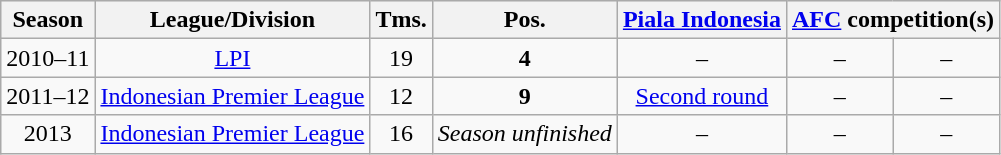<table class="wikitable" style="text-align:center">
<tr style="background:#efefef;">
<th>Season</th>
<th>League/Division</th>
<th>Tms.</th>
<th>Pos.</th>
<th><a href='#'>Piala Indonesia</a></th>
<th colspan=2><a href='#'>AFC</a> competition(s)</th>
</tr>
<tr>
<td>2010–11</td>
<td><a href='#'>LPI</a></td>
<td>19</td>
<td><strong>4</strong></td>
<td>–</td>
<td>–</td>
<td>–</td>
</tr>
<tr>
<td>2011–12</td>
<td><a href='#'>Indonesian Premier League</a></td>
<td>12</td>
<td><strong>9</strong></td>
<td><a href='#'>Second round</a></td>
<td>–</td>
<td>–</td>
</tr>
<tr>
<td>2013</td>
<td><a href='#'>Indonesian Premier League</a></td>
<td>16</td>
<td><em>Season unfinished</em></td>
<td>–</td>
<td>–</td>
<td>–</td>
</tr>
</table>
